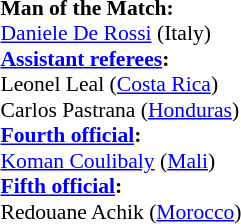<table width=50% style="font-size: 90%">
<tr>
<td><br><strong>Man of the Match:</strong>
<br><a href='#'>Daniele De Rossi</a> (Italy)<br><strong><a href='#'>Assistant referees</a>:</strong>
<br>Leonel Leal (<a href='#'>Costa Rica</a>)
<br>Carlos Pastrana (<a href='#'>Honduras</a>)
<br><strong><a href='#'>Fourth official</a>:</strong>
<br><a href='#'>Koman Coulibaly</a> (<a href='#'>Mali</a>)
<br><strong><a href='#'>Fifth official</a>:</strong>
<br>Redouane Achik (<a href='#'>Morocco</a>)</td>
</tr>
</table>
